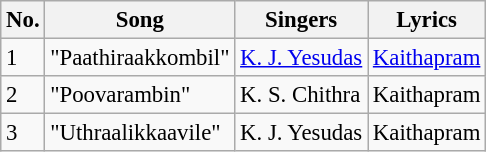<table class="wikitable" style="font-size:95%;">
<tr>
<th>No.</th>
<th>Song</th>
<th>Singers</th>
<th>Lyrics</th>
</tr>
<tr>
<td>1</td>
<td>"Paathiraakkombil"</td>
<td><a href='#'>K. J. Yesudas</a></td>
<td><a href='#'>Kaithapram</a></td>
</tr>
<tr>
<td>2</td>
<td>"Poovarambin"</td>
<td>K. S. Chithra</td>
<td>Kaithapram</td>
</tr>
<tr>
<td>3</td>
<td>"Uthraalikkaavile"</td>
<td>K. J. Yesudas</td>
<td>Kaithapram</td>
</tr>
</table>
